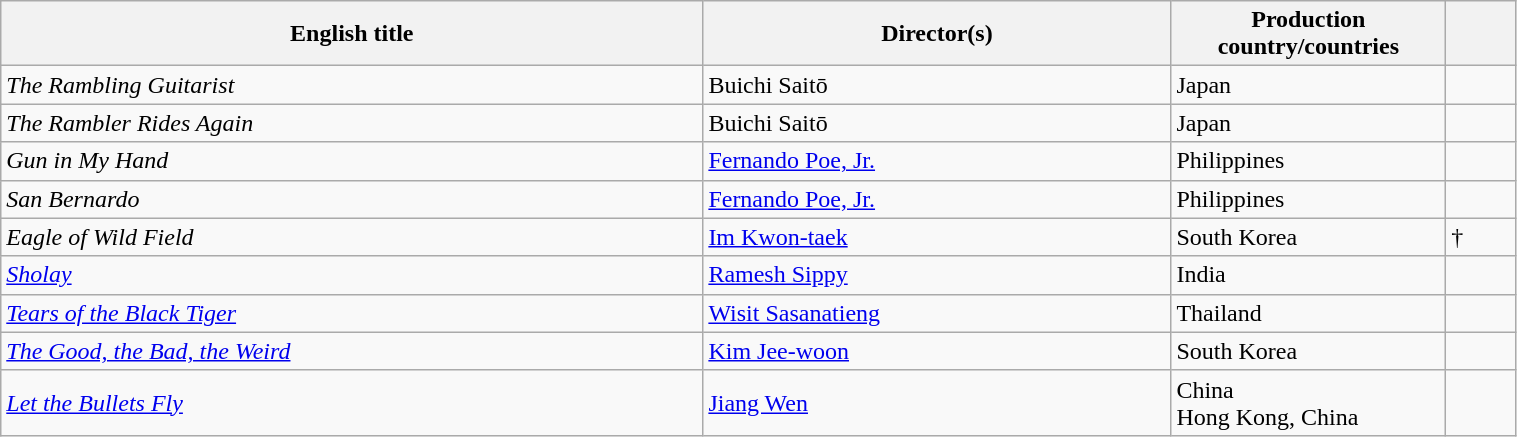<table class="sortable wikitable" width="80%" cellpadding="5">
<tr>
<th width="30%">English title</th>
<th width="20%">Director(s)</th>
<th width="10%">Production country/countries</th>
<th width="3%"></th>
</tr>
<tr>
<td><em>The Rambling Guitarist</em></td>
<td>Buichi Saitō</td>
<td>Japan</td>
<td></td>
</tr>
<tr>
<td><em>The Rambler Rides Again</em></td>
<td>Buichi Saitō</td>
<td>Japan</td>
<td></td>
</tr>
<tr>
<td><em>Gun in My Hand</em></td>
<td><a href='#'>Fernando Poe, Jr.</a></td>
<td>Philippines</td>
<td></td>
</tr>
<tr>
<td><em>San Bernardo</em></td>
<td><a href='#'>Fernando Poe, Jr.</a></td>
<td>Philippines</td>
<td></td>
</tr>
<tr>
<td><em>Eagle of Wild Field</em></td>
<td><a href='#'>Im Kwon-taek</a></td>
<td>South Korea</td>
<td>†</td>
</tr>
<tr>
<td><em><a href='#'>Sholay</a></em></td>
<td><a href='#'>Ramesh Sippy</a></td>
<td>India</td>
<td></td>
</tr>
<tr>
<td><em><a href='#'>Tears of the Black Tiger</a></em></td>
<td><a href='#'>Wisit Sasanatieng</a></td>
<td>Thailand</td>
<td></td>
</tr>
<tr>
<td><em><a href='#'>The Good, the Bad, the Weird</a></em></td>
<td><a href='#'>Kim Jee-woon</a></td>
<td>South Korea</td>
<td></td>
</tr>
<tr>
<td><em><a href='#'>Let the Bullets Fly</a></em></td>
<td><a href='#'>Jiang Wen</a></td>
<td>China<br>Hong Kong, China</td>
<td></td>
</tr>
</table>
